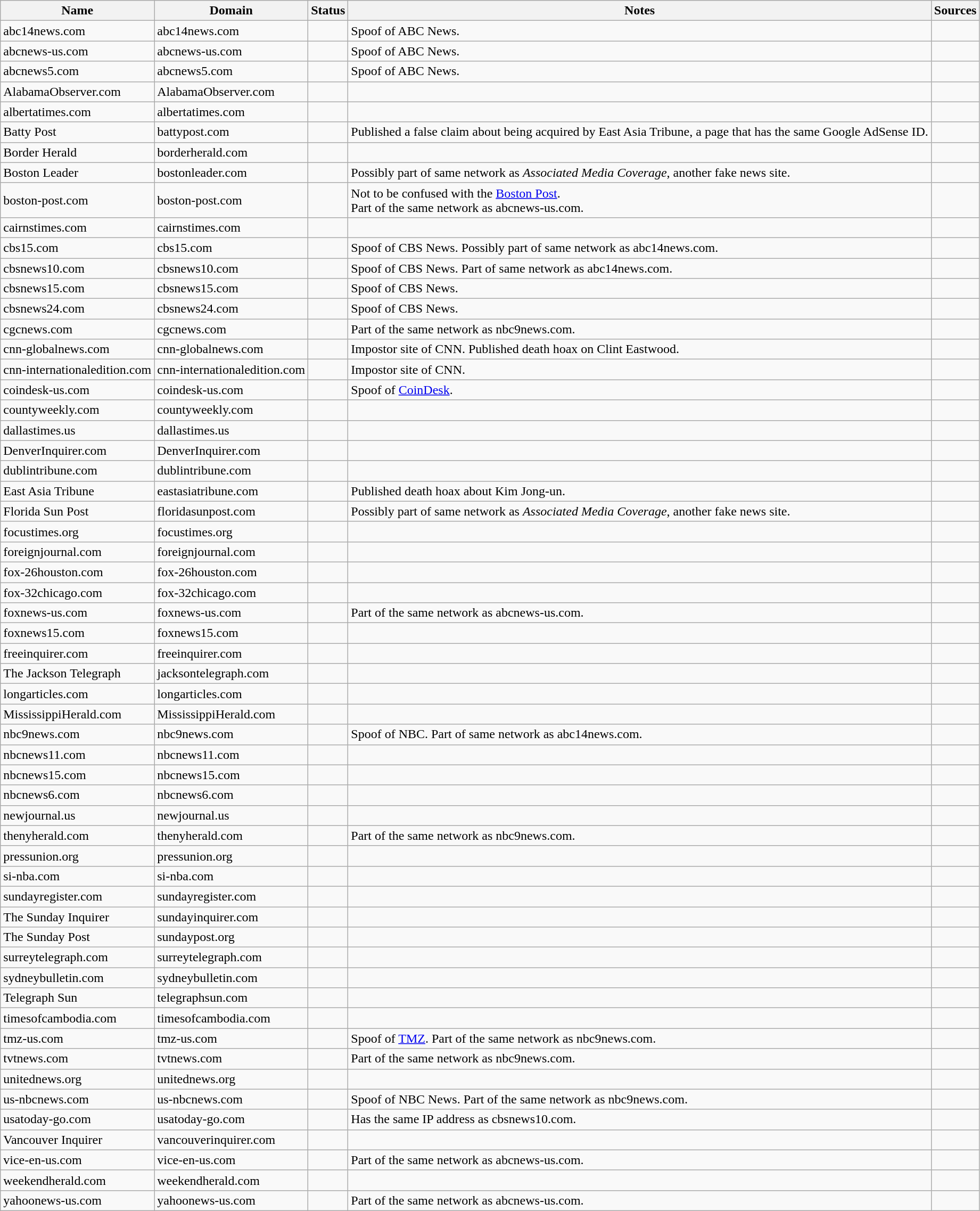<table class="wikitable sortable mw-collapsible">
<tr>
<th>Name</th>
<th>Domain</th>
<th>Status</th>
<th class="sortable">Notes</th>
<th class="unsortable">Sources</th>
</tr>
<tr>
<td>abc14news.com</td>
<td>abc14news.com</td>
<td></td>
<td>Spoof of ABC News.</td>
<td></td>
</tr>
<tr>
<td>abcnews-us.com</td>
<td>abcnews-us.com</td>
<td></td>
<td>Spoof of ABC News.</td>
<td></td>
</tr>
<tr>
<td>abcnews5.com</td>
<td>abcnews5.com</td>
<td></td>
<td>Spoof of ABC News.</td>
<td></td>
</tr>
<tr>
<td>AlabamaObserver.com</td>
<td>AlabamaObserver.com</td>
<td></td>
<td></td>
<td></td>
</tr>
<tr>
<td>albertatimes.com</td>
<td>albertatimes.com</td>
<td></td>
<td></td>
<td></td>
</tr>
<tr>
<td>Batty Post</td>
<td>battypost.com</td>
<td></td>
<td>Published a false claim about being acquired by East Asia Tribune, a page that has the same Google AdSense ID.</td>
<td></td>
</tr>
<tr>
<td>Border Herald</td>
<td>borderherald.com</td>
<td></td>
<td></td>
<td></td>
</tr>
<tr>
<td>Boston Leader</td>
<td>bostonleader.com</td>
<td></td>
<td>Possibly part of same network as <em>Associated Media Coverage</em>, another fake news site.</td>
<td></td>
</tr>
<tr>
<td>boston-post.com</td>
<td>boston-post.com</td>
<td></td>
<td>Not to be confused with the <a href='#'>Boston Post</a>.<br>Part of the same network as abcnews-us.com.</td>
<td></td>
</tr>
<tr>
<td>cairnstimes.com</td>
<td>cairnstimes.com</td>
<td></td>
<td></td>
<td></td>
</tr>
<tr>
<td>cbs15.com</td>
<td>cbs15.com</td>
<td></td>
<td>Spoof of CBS News. Possibly part of same network as abc14news.com.</td>
<td></td>
</tr>
<tr>
<td>cbsnews10.com</td>
<td>cbsnews10.com</td>
<td></td>
<td>Spoof of CBS News. Part of same network as abc14news.com.</td>
<td></td>
</tr>
<tr>
<td>cbsnews15.com</td>
<td>cbsnews15.com</td>
<td></td>
<td>Spoof of CBS News.</td>
<td></td>
</tr>
<tr>
<td>cbsnews24.com</td>
<td>cbsnews24.com</td>
<td></td>
<td>Spoof of CBS News.</td>
<td></td>
</tr>
<tr>
<td>cgcnews.com</td>
<td>cgcnews.com</td>
<td></td>
<td>Part of the same network as nbc9news.com.</td>
<td></td>
</tr>
<tr>
<td>cnn-globalnews.com</td>
<td>cnn-globalnews.com</td>
<td></td>
<td>Impostor site of CNN. Published death hoax on Clint Eastwood.</td>
<td></td>
</tr>
<tr>
<td>cnn-internationaledition.com</td>
<td>cnn-internationaledition.com</td>
<td></td>
<td>Impostor site of CNN.</td>
<td></td>
</tr>
<tr>
<td>coindesk-us.com</td>
<td>coindesk-us.com</td>
<td></td>
<td>Spoof of <a href='#'>CoinDesk</a>.</td>
<td></td>
</tr>
<tr>
<td>countyweekly.com</td>
<td>countyweekly.com</td>
<td></td>
<td></td>
<td></td>
</tr>
<tr>
<td>dallastimes.us</td>
<td>dallastimes.us</td>
<td></td>
<td></td>
<td></td>
</tr>
<tr>
<td>DenverInquirer.com</td>
<td>DenverInquirer.com</td>
<td></td>
<td></td>
<td></td>
</tr>
<tr>
<td>dublintribune.com</td>
<td>dublintribune.com</td>
<td></td>
<td></td>
<td></td>
</tr>
<tr>
<td>East Asia Tribune</td>
<td>eastasiatribune.com</td>
<td></td>
<td>Published death hoax about Kim Jong-un.</td>
<td></td>
</tr>
<tr>
<td>Florida Sun Post</td>
<td>floridasunpost.com</td>
<td></td>
<td>Possibly part of same network as <em>Associated Media Coverage</em>, another fake news site.</td>
<td></td>
</tr>
<tr>
<td>focustimes.org</td>
<td>focustimes.org</td>
<td></td>
<td></td>
<td></td>
</tr>
<tr>
<td>foreignjournal.com</td>
<td>foreignjournal.com</td>
<td></td>
<td></td>
<td></td>
</tr>
<tr>
<td>fox-26houston.com</td>
<td>fox-26houston.com</td>
<td></td>
<td></td>
<td></td>
</tr>
<tr>
<td>fox-32chicago.com</td>
<td>fox-32chicago.com</td>
<td></td>
<td></td>
<td></td>
</tr>
<tr>
<td>foxnews-us.com</td>
<td>foxnews-us.com</td>
<td></td>
<td>Part of the same network as abcnews-us.com.</td>
<td></td>
</tr>
<tr>
<td>foxnews15.com</td>
<td>foxnews15.com</td>
<td></td>
<td></td>
<td></td>
</tr>
<tr>
<td>freeinquirer.com</td>
<td>freeinquirer.com</td>
<td></td>
<td></td>
<td></td>
</tr>
<tr>
<td>The Jackson Telegraph</td>
<td>jacksontelegraph.com</td>
<td></td>
<td></td>
<td></td>
</tr>
<tr>
<td>longarticles.com</td>
<td>longarticles.com</td>
<td></td>
<td></td>
<td></td>
</tr>
<tr>
<td>MississippiHerald.com</td>
<td>MississippiHerald.com</td>
<td></td>
<td></td>
<td></td>
</tr>
<tr>
<td>nbc9news.com</td>
<td>nbc9news.com</td>
<td></td>
<td>Spoof of NBC. Part of same network as abc14news.com.</td>
<td></td>
</tr>
<tr>
<td>nbcnews11.com</td>
<td>nbcnews11.com</td>
<td></td>
<td></td>
<td></td>
</tr>
<tr>
<td>nbcnews15.com</td>
<td>nbcnews15.com</td>
<td></td>
<td></td>
<td></td>
</tr>
<tr>
<td>nbcnews6.com</td>
<td>nbcnews6.com</td>
<td></td>
<td></td>
<td></td>
</tr>
<tr>
<td>newjournal.us</td>
<td>newjournal.us</td>
<td></td>
<td></td>
<td></td>
</tr>
<tr>
<td>thenyherald.com</td>
<td>thenyherald.com</td>
<td></td>
<td>Part of the same network as nbc9news.com.</td>
<td></td>
</tr>
<tr>
<td>pressunion.org</td>
<td>pressunion.org</td>
<td></td>
<td></td>
<td></td>
</tr>
<tr>
<td>si-nba.com</td>
<td>si-nba.com</td>
<td></td>
<td></td>
<td></td>
</tr>
<tr>
<td>sundayregister.com</td>
<td>sundayregister.com</td>
<td></td>
<td></td>
<td></td>
</tr>
<tr>
<td>The Sunday Inquirer</td>
<td>sundayinquirer.com</td>
<td></td>
<td></td>
<td></td>
</tr>
<tr>
<td>The Sunday Post</td>
<td>sundaypost.org</td>
<td></td>
<td></td>
<td></td>
</tr>
<tr>
<td>surreytelegraph.com</td>
<td>surreytelegraph.com</td>
<td></td>
<td></td>
<td></td>
</tr>
<tr>
<td>sydneybulletin.com</td>
<td>sydneybulletin.com</td>
<td></td>
<td></td>
<td></td>
</tr>
<tr>
<td>Telegraph Sun</td>
<td>telegraphsun.com</td>
<td></td>
<td></td>
<td></td>
</tr>
<tr>
<td>timesofcambodia.com</td>
<td>timesofcambodia.com</td>
<td></td>
<td></td>
<td></td>
</tr>
<tr>
<td>tmz-us.com</td>
<td>tmz-us.com</td>
<td></td>
<td>Spoof of <a href='#'>TMZ</a>. Part of the same network as nbc9news.com.</td>
<td></td>
</tr>
<tr>
<td>tvtnews.com</td>
<td>tvtnews.com</td>
<td></td>
<td>Part of the same network as nbc9news.com.</td>
<td></td>
</tr>
<tr>
<td>unitednews.org</td>
<td>unitednews.org</td>
<td></td>
<td></td>
<td></td>
</tr>
<tr>
<td>us-nbcnews.com</td>
<td>us-nbcnews.com</td>
<td></td>
<td>Spoof of NBC News. Part of the same network as nbc9news.com.</td>
<td></td>
</tr>
<tr>
<td>usatoday-go.com</td>
<td>usatoday-go.com</td>
<td></td>
<td>Has the same IP address as cbsnews10.com.</td>
<td></td>
</tr>
<tr>
<td>Vancouver Inquirer</td>
<td>vancouverinquirer.com</td>
<td></td>
<td></td>
<td></td>
</tr>
<tr>
<td>vice-en-us.com</td>
<td>vice-en-us.com</td>
<td></td>
<td>Part of the same network as abcnews-us.com.</td>
<td></td>
</tr>
<tr>
<td>weekendherald.com</td>
<td>weekendherald.com</td>
<td></td>
<td></td>
<td></td>
</tr>
<tr>
<td>yahoonews-us.com</td>
<td>yahoonews-us.com</td>
<td></td>
<td>Part of the same network as abcnews-us.com.</td>
<td></td>
</tr>
</table>
